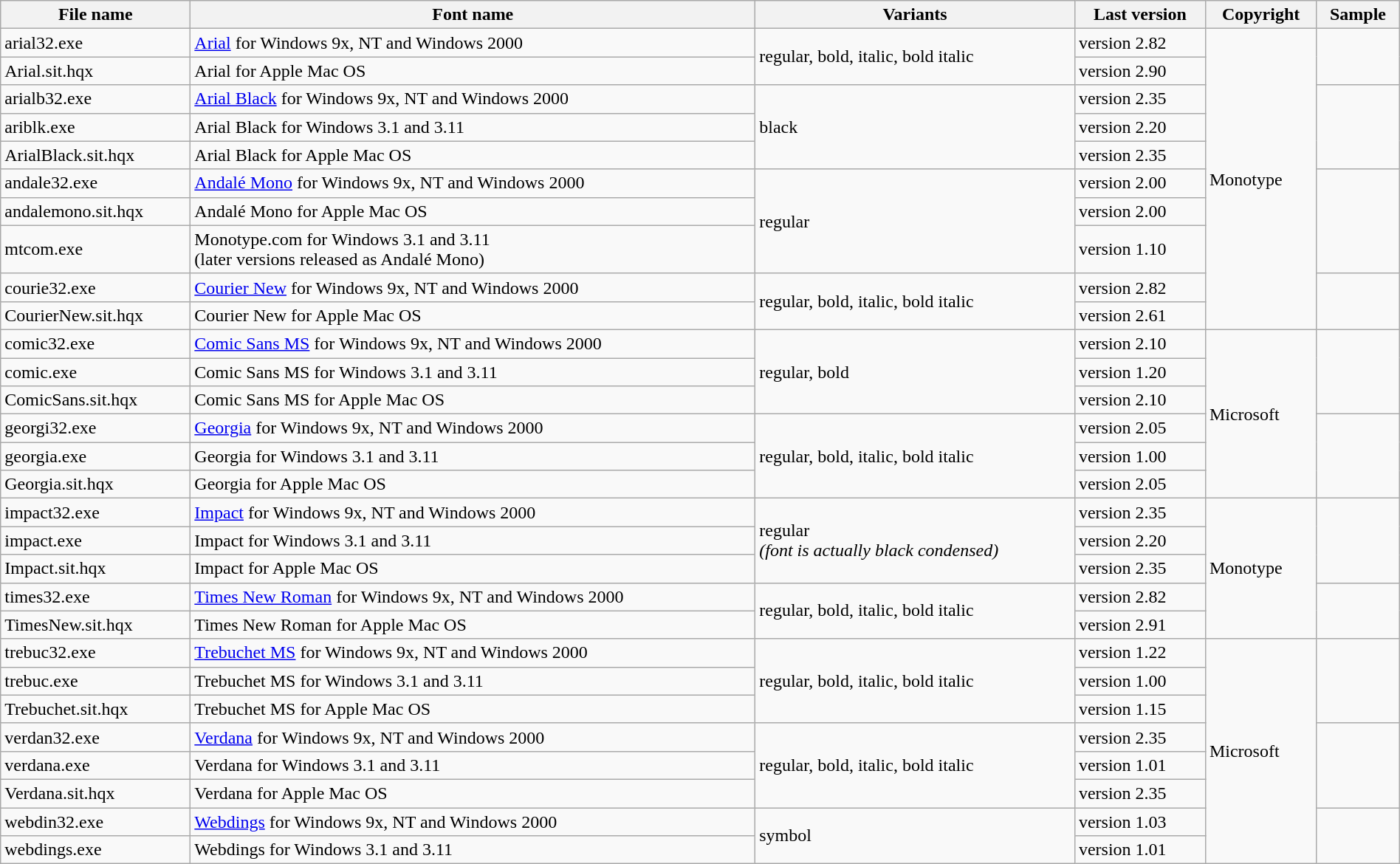<table class="wikitable sortable" width="100%">
<tr>
<th>File name</th>
<th>Font name</th>
<th>Variants</th>
<th>Last version</th>
<th>Copyright</th>
<th>Sample</th>
</tr>
<tr>
<td>arial32.exe</td>
<td><a href='#'>Arial</a> for Windows 9x, NT and Windows 2000</td>
<td rowspan="2">regular, bold, italic, bold italic</td>
<td>version 2.82</td>
<td rowspan="10">Monotype</td>
<td rowspan="2"></td>
</tr>
<tr>
<td>Arial.sit.hqx</td>
<td>Arial for Apple Mac OS</td>
<td>version 2.90</td>
</tr>
<tr>
<td>arialb32.exe</td>
<td><a href='#'>Arial Black</a> for Windows 9x, NT and Windows 2000</td>
<td rowspan="3">black</td>
<td>version 2.35</td>
<td rowspan="3"></td>
</tr>
<tr>
<td>ariblk.exe</td>
<td>Arial Black for Windows 3.1 and 3.11</td>
<td>version 2.20</td>
</tr>
<tr>
<td>ArialBlack.sit.hqx</td>
<td>Arial Black for Apple Mac OS</td>
<td>version 2.35</td>
</tr>
<tr>
<td>andale32.exe</td>
<td><a href='#'>Andalé Mono</a> for Windows 9x, NT and Windows 2000</td>
<td rowspan="3">regular</td>
<td>version 2.00</td>
<td rowspan="3"></td>
</tr>
<tr>
<td>andalemono.sit.hqx</td>
<td>Andalé Mono for Apple Mac OS</td>
<td>version 2.00</td>
</tr>
<tr>
<td>mtcom.exe</td>
<td>Monotype.com for Windows 3.1 and 3.11<br>(later versions released as Andalé Mono)</td>
<td>version 1.10</td>
</tr>
<tr>
<td>courie32.exe</td>
<td><a href='#'>Courier New</a> for Windows 9x, NT and Windows 2000</td>
<td rowspan="2">regular, bold, italic, bold italic</td>
<td>version 2.82</td>
<td rowspan="2"></td>
</tr>
<tr>
<td>CourierNew.sit.hqx</td>
<td>Courier New for Apple Mac OS</td>
<td>version 2.61</td>
</tr>
<tr>
<td>comic32.exe</td>
<td><a href='#'>Comic Sans MS</a> for Windows 9x, NT and Windows 2000</td>
<td rowspan="3">regular, bold</td>
<td>version 2.10</td>
<td rowspan="6">Microsoft</td>
<td rowspan="3"></td>
</tr>
<tr>
<td>comic.exe</td>
<td>Comic Sans MS for Windows 3.1 and 3.11</td>
<td>version 1.20</td>
</tr>
<tr>
<td>ComicSans.sit.hqx</td>
<td>Comic Sans MS for Apple Mac OS</td>
<td>version 2.10</td>
</tr>
<tr>
<td>georgi32.exe</td>
<td><a href='#'>Georgia</a> for Windows 9x, NT and Windows 2000</td>
<td rowspan="3">regular, bold, italic, bold italic</td>
<td>version 2.05</td>
<td rowspan="3"></td>
</tr>
<tr>
<td>georgia.exe</td>
<td>Georgia for Windows 3.1 and 3.11</td>
<td>version 1.00</td>
</tr>
<tr>
<td>Georgia.sit.hqx</td>
<td>Georgia for Apple Mac OS</td>
<td>version 2.05</td>
</tr>
<tr>
<td>impact32.exe</td>
<td><a href='#'>Impact</a> for Windows 9x, NT and Windows 2000</td>
<td rowspan="3">regular <br><em>(font is actually black condensed)</em></td>
<td>version 2.35</td>
<td rowspan="5">Monotype</td>
<td rowspan="3"></td>
</tr>
<tr>
<td>impact.exe</td>
<td>Impact for Windows 3.1 and 3.11</td>
<td>version 2.20</td>
</tr>
<tr>
<td>Impact.sit.hqx</td>
<td>Impact for Apple Mac OS</td>
<td>version 2.35</td>
</tr>
<tr>
<td>times32.exe</td>
<td><a href='#'>Times New Roman</a> for Windows 9x, NT and Windows 2000</td>
<td rowspan="2">regular, bold, italic, bold italic</td>
<td>version 2.82</td>
<td rowspan="2"></td>
</tr>
<tr>
<td>TimesNew.sit.hqx</td>
<td>Times New Roman for Apple Mac OS</td>
<td>version 2.91</td>
</tr>
<tr>
<td>trebuc32.exe</td>
<td><a href='#'>Trebuchet MS</a> for Windows 9x, NT and Windows 2000</td>
<td rowspan="3">regular, bold, italic, bold italic</td>
<td>version 1.22</td>
<td rowspan="8">Microsoft</td>
<td rowspan="3"></td>
</tr>
<tr>
<td>trebuc.exe</td>
<td>Trebuchet MS for Windows 3.1 and 3.11</td>
<td>version 1.00</td>
</tr>
<tr>
<td>Trebuchet.sit.hqx</td>
<td>Trebuchet MS for Apple Mac OS</td>
<td>version 1.15</td>
</tr>
<tr>
<td>verdan32.exe</td>
<td><a href='#'>Verdana</a> for Windows 9x, NT and Windows 2000</td>
<td rowspan="3">regular, bold, italic, bold italic</td>
<td>version 2.35</td>
<td rowspan="3"></td>
</tr>
<tr>
<td>verdana.exe</td>
<td>Verdana for Windows 3.1 and 3.11</td>
<td>version 1.01</td>
</tr>
<tr>
<td>Verdana.sit.hqx</td>
<td>Verdana for Apple Mac OS</td>
<td>version 2.35</td>
</tr>
<tr>
<td>webdin32.exe</td>
<td><a href='#'>Webdings</a> for Windows 9x, NT and Windows 2000</td>
<td rowspan="2">symbol</td>
<td>version 1.03</td>
<td rowspan="2"></td>
</tr>
<tr>
<td>webdings.exe</td>
<td>Webdings for Windows 3.1 and 3.11</td>
<td>version 1.01</td>
</tr>
</table>
